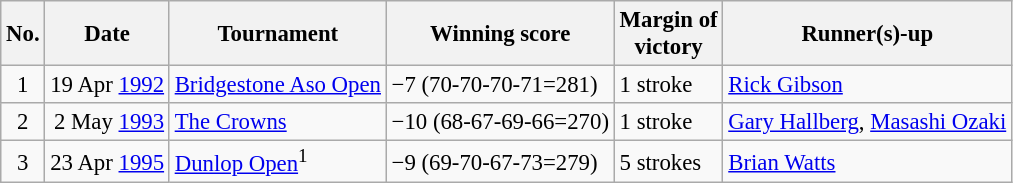<table class="wikitable" style="font-size:95%;">
<tr>
<th>No.</th>
<th>Date</th>
<th>Tournament</th>
<th>Winning score</th>
<th>Margin of<br>victory</th>
<th>Runner(s)-up</th>
</tr>
<tr>
<td align=center>1</td>
<td align=right>19 Apr <a href='#'>1992</a></td>
<td><a href='#'>Bridgestone Aso Open</a></td>
<td>−7 (70-70-70-71=281)</td>
<td>1 stroke</td>
<td> <a href='#'>Rick Gibson</a></td>
</tr>
<tr>
<td align=center>2</td>
<td align=right>2 May <a href='#'>1993</a></td>
<td><a href='#'>The Crowns</a></td>
<td>−10 (68-67-69-66=270)</td>
<td>1 stroke</td>
<td> <a href='#'>Gary Hallberg</a>,  <a href='#'>Masashi Ozaki</a></td>
</tr>
<tr>
<td align=center>3</td>
<td align=right>23 Apr <a href='#'>1995</a></td>
<td><a href='#'>Dunlop Open</a><sup>1</sup></td>
<td>−9 (69-70-67-73=279)</td>
<td>5 strokes</td>
<td> <a href='#'>Brian Watts</a></td>
</tr>
</table>
